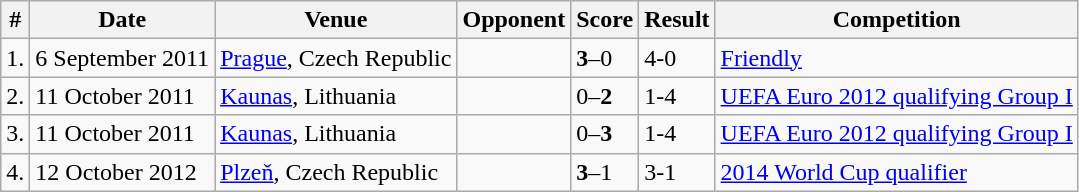<table class="wikitable">
<tr>
<th>#</th>
<th>Date</th>
<th>Venue</th>
<th>Opponent</th>
<th>Score</th>
<th>Result</th>
<th>Competition</th>
</tr>
<tr>
<td>1.</td>
<td>6 September 2011</td>
<td><a href='#'>Prague</a>, Czech Republic</td>
<td></td>
<td><strong>3</strong>–0</td>
<td>4-0</td>
<td><a href='#'>Friendly</a></td>
</tr>
<tr>
<td>2.</td>
<td>11 October 2011</td>
<td><a href='#'>Kaunas</a>, Lithuania</td>
<td></td>
<td>0–<strong>2</strong></td>
<td>1-4</td>
<td><a href='#'>UEFA Euro 2012 qualifying Group I</a></td>
</tr>
<tr>
<td>3.</td>
<td>11 October 2011</td>
<td><a href='#'>Kaunas</a>, Lithuania</td>
<td></td>
<td>0–<strong>3</strong></td>
<td>1-4</td>
<td><a href='#'>UEFA Euro 2012 qualifying Group I</a></td>
</tr>
<tr>
<td>4.</td>
<td>12 October 2012</td>
<td><a href='#'>Plzeň</a>, Czech Republic</td>
<td></td>
<td><strong>3</strong>–1</td>
<td>3-1</td>
<td><a href='#'>2014 World Cup qualifier</a></td>
</tr>
</table>
